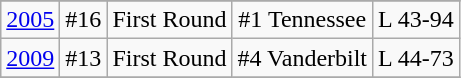<table class="wikitable" style="text-align:center">
<tr>
</tr>
<tr>
<td rowspan=1><a href='#'>2005</a></td>
<td>#16</td>
<td>First Round</td>
<td>#1 Tennessee</td>
<td>L 43-94</td>
</tr>
<tr style="text-align:center;">
<td rowspan=1><a href='#'>2009</a></td>
<td>#13</td>
<td>First Round</td>
<td>#4 Vanderbilt</td>
<td>L 44-73</td>
</tr>
<tr style="text-align:center;">
</tr>
</table>
